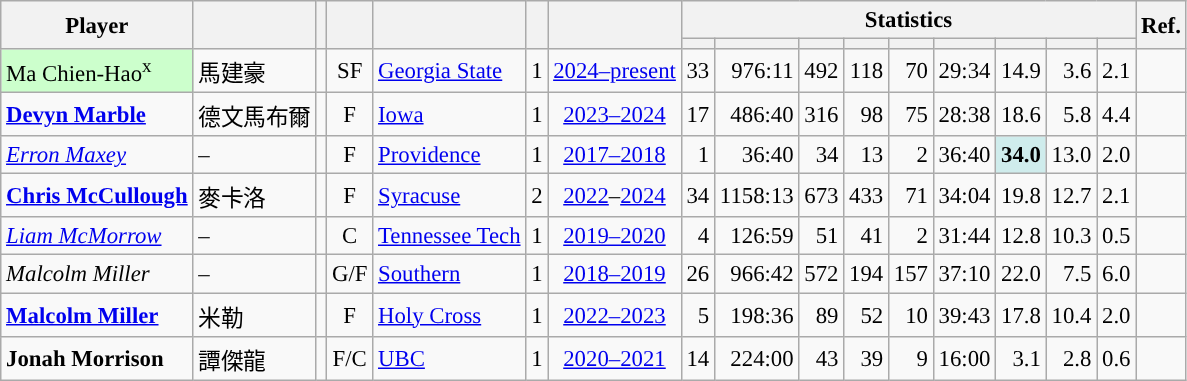<table class="wikitable sortable" style="font-size:95%; text-align:right;">
<tr>
<th rowspan="2">Player</th>
<th rowspan="2"></th>
<th rowspan="2"></th>
<th rowspan="2"></th>
<th rowspan="2"></th>
<th rowspan="2"></th>
<th rowspan="2"></th>
<th colspan="9">Statistics</th>
<th rowspan="2">Ref.</th>
</tr>
<tr>
<th></th>
<th></th>
<th></th>
<th></th>
<th></th>
<th></th>
<th></th>
<th></th>
<th></th>
</tr>
<tr>
<td align="left" bgcolor="#CCFFCC">Ma Chien-Hao<sup>x</sup></td>
<td align="left">馬建豪</td>
<td align="center"></td>
<td align="center">SF</td>
<td align="left"><a href='#'>Georgia State</a></td>
<td align="center">1</td>
<td align="center"><a href='#'>2024–present</a></td>
<td>33</td>
<td>976:11</td>
<td>492</td>
<td>118</td>
<td>70</td>
<td>29:34</td>
<td>14.9</td>
<td>3.6</td>
<td>2.1</td>
<td align="center"></td>
</tr>
<tr>
<td align="left"><strong><a href='#'>Devyn Marble</a></strong></td>
<td align="left">德文馬布爾</td>
<td align="center"></td>
<td align="center">F</td>
<td align="left"><a href='#'>Iowa</a></td>
<td align="center">1</td>
<td align="center"><a href='#'>2023–2024</a></td>
<td>17</td>
<td>486:40</td>
<td>316</td>
<td>98</td>
<td>75</td>
<td>28:38</td>
<td>18.6</td>
<td>5.8</td>
<td>4.4</td>
<td align="center"></td>
</tr>
<tr>
<td align="left"><em><a href='#'>Erron Maxey</a></em></td>
<td align="left">–</td>
<td align="center"></td>
<td align="center">F</td>
<td align="left"><a href='#'>Providence</a></td>
<td align="center">1</td>
<td align="center"><a href='#'>2017–2018</a></td>
<td>1</td>
<td>36:40</td>
<td>34</td>
<td>13</td>
<td>2</td>
<td>36:40</td>
<td bgcolor="#CFECEC"><strong>34.0</strong></td>
<td>13.0</td>
<td>2.0</td>
<td align="center"></td>
</tr>
<tr>
<td align="left"><strong><a href='#'>Chris McCullough</a></strong></td>
<td align="left">麥卡洛</td>
<td align="center"></td>
<td align="center">F</td>
<td align="left"><a href='#'>Syracuse</a></td>
<td align="center">2</td>
<td align="center"><a href='#'>2022</a>–<a href='#'>2024</a></td>
<td>34</td>
<td>1158:13</td>
<td>673</td>
<td>433</td>
<td>71</td>
<td>34:04</td>
<td>19.8</td>
<td>12.7</td>
<td>2.1</td>
<td align="center"></td>
</tr>
<tr>
<td align="left"><em><a href='#'>Liam McMorrow</a></em></td>
<td align="left">–</td>
<td align="center"></td>
<td align="center">C</td>
<td align="left"><a href='#'>Tennessee Tech</a></td>
<td align="center">1</td>
<td align="center"><a href='#'>2019–2020</a></td>
<td>4</td>
<td>126:59</td>
<td>51</td>
<td>41</td>
<td>2</td>
<td>31:44</td>
<td>12.8</td>
<td>10.3</td>
<td>0.5</td>
<td align="center"></td>
</tr>
<tr>
<td align="left"><em>Malcolm Miller</em></td>
<td align="left">–</td>
<td align="center"></td>
<td align="center">G/F</td>
<td align="left"><a href='#'>Southern</a></td>
<td align="center">1</td>
<td align="center"><a href='#'>2018–2019</a></td>
<td>26</td>
<td>966:42</td>
<td>572</td>
<td>194</td>
<td>157</td>
<td>37:10</td>
<td>22.0</td>
<td>7.5</td>
<td>6.0</td>
<td align="center"></td>
</tr>
<tr>
<td align="left"><strong><a href='#'>Malcolm Miller</a></strong></td>
<td align="left">米勒</td>
<td align="center"></td>
<td align="center">F</td>
<td align="left"><a href='#'>Holy Cross</a></td>
<td align="center">1</td>
<td align="center"><a href='#'>2022–2023</a></td>
<td>5</td>
<td>198:36</td>
<td>89</td>
<td>52</td>
<td>10</td>
<td>39:43</td>
<td>17.8</td>
<td>10.4</td>
<td>2.0</td>
<td align="center"></td>
</tr>
<tr>
<td align="left"><strong>Jonah Morrison</strong></td>
<td align="left">譚傑龍</td>
<td align="center"></td>
<td align="center">F/C</td>
<td align="left"><a href='#'>UBC</a></td>
<td align="center">1</td>
<td align="center"><a href='#'>2020–2021</a></td>
<td>14</td>
<td>224:00</td>
<td>43</td>
<td>39</td>
<td>9</td>
<td>16:00</td>
<td>3.1</td>
<td>2.8</td>
<td>0.6</td>
<td align="center"></td>
</tr>
</table>
